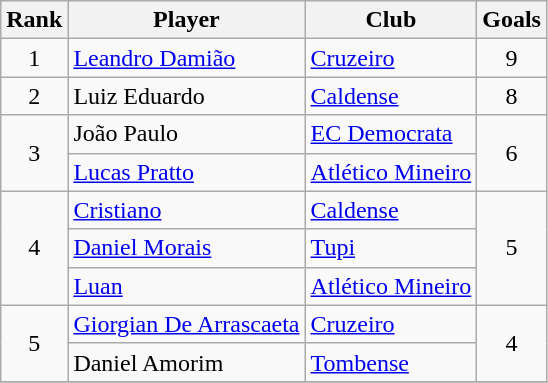<table class="wikitable">
<tr>
<th>Rank</th>
<th>Player</th>
<th>Club</th>
<th>Goals</th>
</tr>
<tr>
<td rowspan="1" align="center">1</td>
<td> <a href='#'>Leandro Damião</a></td>
<td><a href='#'>Cruzeiro</a></td>
<td align="center">9</td>
</tr>
<tr>
<td rowspan="1" align="center">2</td>
<td> Luiz Eduardo</td>
<td><a href='#'>Caldense</a></td>
<td align="center">8</td>
</tr>
<tr>
<td rowspan="2" align="center">3</td>
<td> João Paulo</td>
<td><a href='#'>EC Democrata</a></td>
<td rowspan="2" align="center">6</td>
</tr>
<tr>
<td><a href='#'>Lucas Pratto</a></td>
<td><a href='#'>Atlético Mineiro</a></td>
</tr>
<tr>
<td rowspan="3" align="center">4</td>
<td> <a href='#'>Cristiano</a></td>
<td><a href='#'>Caldense</a></td>
<td rowspan="3" align="center">5</td>
</tr>
<tr>
<td> <a href='#'>Daniel Morais</a></td>
<td><a href='#'>Tupi</a></td>
</tr>
<tr>
<td> <a href='#'>Luan</a></td>
<td><a href='#'>Atlético Mineiro</a></td>
</tr>
<tr>
<td rowspan="2" align="center">5</td>
<td> <a href='#'>Giorgian De Arrascaeta</a></td>
<td><a href='#'>Cruzeiro</a></td>
<td rowspan="2" align="center">4</td>
</tr>
<tr>
<td> Daniel Amorim</td>
<td><a href='#'>Tombense</a></td>
</tr>
<tr>
</tr>
</table>
